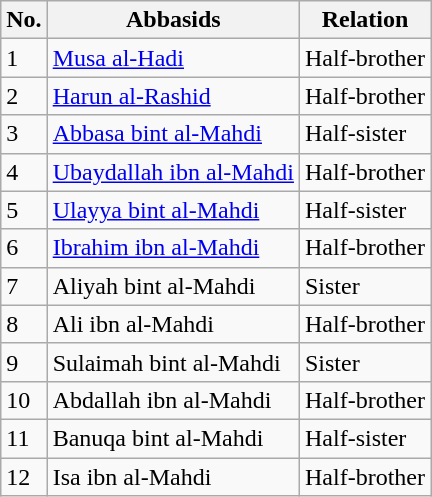<table class="wikitable" border="2">
<tr>
<th>No.</th>
<th>Abbasids</th>
<th>Relation</th>
</tr>
<tr>
<td>1</td>
<td><a href='#'>Musa al-Hadi</a></td>
<td>Half-brother</td>
</tr>
<tr>
<td>2</td>
<td><a href='#'>Harun al-Rashid</a></td>
<td>Half-brother</td>
</tr>
<tr>
<td>3</td>
<td><a href='#'>Abbasa bint al-Mahdi</a></td>
<td>Half-sister</td>
</tr>
<tr>
<td>4</td>
<td><a href='#'>Ubaydallah ibn al-Mahdi</a></td>
<td>Half-brother</td>
</tr>
<tr>
<td>5</td>
<td><a href='#'>Ulayya bint al-Mahdi</a></td>
<td>Half-sister</td>
</tr>
<tr>
<td>6</td>
<td><a href='#'>Ibrahim ibn al-Mahdi</a></td>
<td>Half-brother</td>
</tr>
<tr>
<td>7</td>
<td>Aliyah bint al-Mahdi</td>
<td>Sister</td>
</tr>
<tr>
<td>8</td>
<td>Ali ibn al-Mahdi</td>
<td>Half-brother</td>
</tr>
<tr>
<td>9</td>
<td>Sulaimah bint al-Mahdi</td>
<td>Sister</td>
</tr>
<tr>
<td>10</td>
<td>Abdallah ibn al-Mahdi</td>
<td>Half-brother</td>
</tr>
<tr>
<td>11</td>
<td>Banuqa bint al-Mahdi</td>
<td>Half-sister</td>
</tr>
<tr>
<td>12</td>
<td>Isa ibn al-Mahdi</td>
<td>Half-brother</td>
</tr>
</table>
